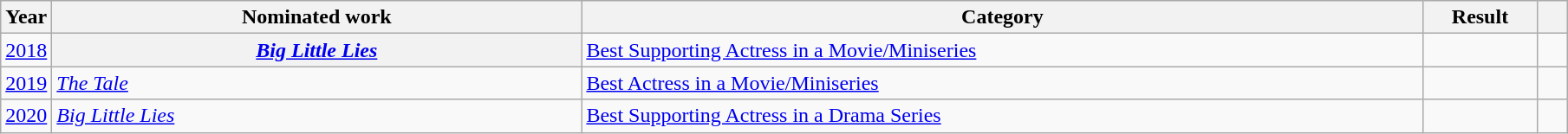<table class="wikitable sortable">
<tr>
<th scope="col" style="width:1em;">Year</th>
<th scope="col" style="width:25em;">Nominated work</th>
<th scope="col" style="width:40em;">Category</th>
<th scope="col" style="width:5em;">Result</th>
<th scope="col" style="width:1em;"class="unsortable"></th>
</tr>
<tr>
<td><a href='#'>2018</a></td>
<th><em><a href='#'>Big Little Lies</a></em></th>
<td><a href='#'>Best Supporting Actress in a Movie/Miniseries</a></td>
<td></td>
<td></td>
</tr>
<tr>
<td><a href='#'>2019</a></td>
<td><em><a href='#'>The Tale</a></em></td>
<td><a href='#'>Best Actress in a Movie/Miniseries</a></td>
<td></td>
<td></td>
</tr>
<tr>
<td><a href='#'>2020</a></td>
<td><em><a href='#'>Big Little Lies</a></em></td>
<td><a href='#'>Best Supporting Actress in a Drama Series</a></td>
<td></td>
<td></td>
</tr>
</table>
